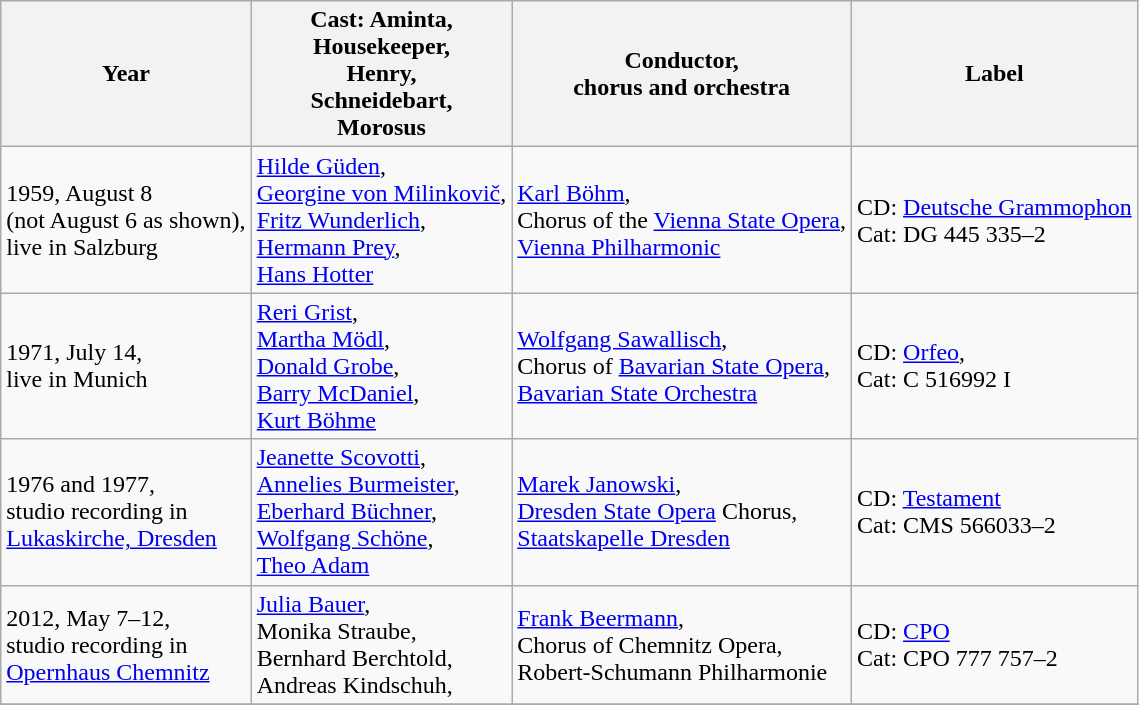<table class="wikitable">
<tr>
<th>Year</th>
<th>Cast: Aminta,<br>Housekeeper,<br>Henry,<br>Schneidebart,<br>Morosus</th>
<th>Conductor,<br>chorus and orchestra</th>
<th>Label</th>
</tr>
<tr>
<td>1959, August 8<br>(not August 6 as shown),<br>live in Salzburg</td>
<td><a href='#'>Hilde Güden</a>,<br><a href='#'>Georgine von Milinkovič</a>,<br><a href='#'>Fritz Wunderlich</a>,<br><a href='#'>Hermann Prey</a>,<br><a href='#'>Hans Hotter</a></td>
<td><a href='#'>Karl Böhm</a>,<br>Chorus of the <a href='#'>Vienna State Opera</a>,<br><a href='#'>Vienna Philharmonic</a></td>
<td>CD: <a href='#'>Deutsche Grammophon</a><br>Cat: DG 445 335–2</td>
</tr>
<tr>
<td>1971, July 14,<br>live in Munich</td>
<td><a href='#'>Reri Grist</a>,<br><a href='#'>Martha Mödl</a>,<br><a href='#'>Donald Grobe</a>,<br><a href='#'>Barry McDaniel</a>,<br><a href='#'>Kurt Böhme</a></td>
<td><a href='#'>Wolfgang Sawallisch</a>,<br>Chorus of <a href='#'>Bavarian State Opera</a>,<br><a href='#'>Bavarian State Orchestra</a></td>
<td>CD: <a href='#'>Orfeo</a>,<br>Cat: C 516992 I</td>
</tr>
<tr>
<td>1976 and 1977,<br>studio recording in<br><a href='#'>Lukaskirche, Dresden</a></td>
<td><a href='#'>Jeanette Scovotti</a>,<br><a href='#'>Annelies Burmeister</a>,<br><a href='#'>Eberhard Büchner</a>,<br><a href='#'>Wolfgang Schöne</a>,<br><a href='#'>Theo Adam</a></td>
<td><a href='#'>Marek Janowski</a>,<br><a href='#'>Dresden State Opera</a> Chorus,<br><a href='#'>Staatskapelle Dresden</a></td>
<td>CD: <a href='#'>Testament</a><br>Cat: CMS 566033–2</td>
</tr>
<tr>
<td>2012, May 7–12,<br>studio recording in<br><a href='#'>Opernhaus Chemnitz</a></td>
<td><a href='#'>Julia Bauer</a>,<br>Monika Straube,<br>Bernhard Berchtold,<br>Andreas Kindschuh,<br></td>
<td><a href='#'>Frank Beermann</a>,<br>Chorus of Chemnitz Opera,<br>Robert-Schumann Philharmonie</td>
<td>CD: <a href='#'>CPO</a><br>Cat: CPO 777 757–2</td>
</tr>
<tr>
</tr>
</table>
